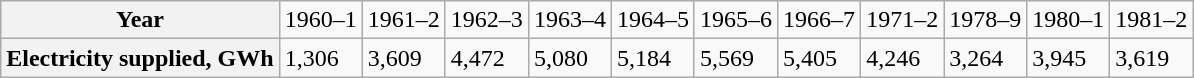<table class="wikitable">
<tr>
<th>Year</th>
<td>1960–1</td>
<td>1961–2</td>
<td>1962–3</td>
<td>1963–4</td>
<td>1964–5</td>
<td>1965–6</td>
<td>1966–7</td>
<td>1971–2</td>
<td>1978–9</td>
<td>1980–1</td>
<td>1981–2</td>
</tr>
<tr>
<th>Electricity supplied, GWh</th>
<td>1,306</td>
<td>3,609</td>
<td>4,472</td>
<td>5,080</td>
<td>5,184</td>
<td>5,569</td>
<td>5,405</td>
<td>4,246</td>
<td>3,264</td>
<td>3,945</td>
<td>3,619</td>
</tr>
</table>
